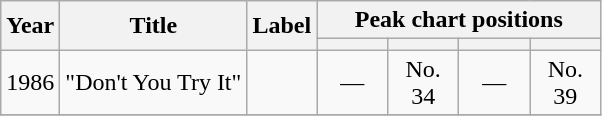<table class="wikitable">
<tr>
<th rowspan="2">Year</th>
<th rowspan="2">Title</th>
<th rowspan="2">Label</th>
<th colspan="4">Peak chart positions</th>
</tr>
<tr>
<th width="40"></th>
<th width="40"></th>
<th width="40"></th>
<th width="40"></th>
</tr>
<tr>
<td>1986</td>
<td>"Don't You Try It"</td>
<td></td>
<td align=center>―</td>
<td align=center>No. 34</td>
<td align=center>―</td>
<td align=center>No. 39</td>
</tr>
<tr>
</tr>
</table>
